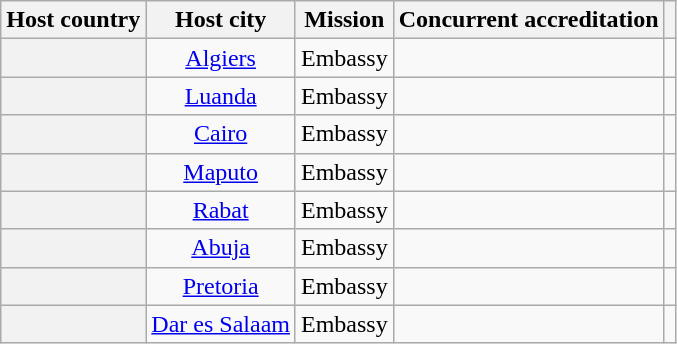<table class="wikitable plainrowheaders" style="text-align:center;">
<tr>
<th scope="col">Host country</th>
<th scope="col">Host city</th>
<th scope="col">Mission</th>
<th scope="col">Concurrent accreditation</th>
<th scope="col"></th>
</tr>
<tr>
<th scope="row"></th>
<td><a href='#'>Algiers</a></td>
<td>Embassy</td>
<td></td>
<td></td>
</tr>
<tr>
<th scope="row"></th>
<td><a href='#'>Luanda</a></td>
<td>Embassy</td>
<td></td>
<td></td>
</tr>
<tr>
<th scope="row"></th>
<td><a href='#'>Cairo</a></td>
<td>Embassy</td>
<td></td>
<td></td>
</tr>
<tr>
<th scope="row"></th>
<td><a href='#'>Maputo</a></td>
<td>Embassy</td>
<td></td>
<td></td>
</tr>
<tr>
<th scope="row"></th>
<td><a href='#'>Rabat</a></td>
<td>Embassy</td>
<td></td>
<td></td>
</tr>
<tr>
<th scope="row"></th>
<td><a href='#'>Abuja</a></td>
<td>Embassy</td>
<td></td>
<td></td>
</tr>
<tr>
<th scope="row"></th>
<td><a href='#'>Pretoria</a></td>
<td>Embassy</td>
<td></td>
<td></td>
</tr>
<tr>
<th scope="row"></th>
<td><a href='#'>Dar es Salaam</a></td>
<td>Embassy</td>
<td></td>
<td></td>
</tr>
</table>
